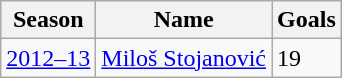<table class="wikitable">
<tr>
<th>Season</th>
<th>Name</th>
<th>Goals</th>
</tr>
<tr>
<td><a href='#'>2012–13</a></td>
<td> <a href='#'>Miloš Stojanović</a></td>
<td>19</td>
</tr>
</table>
